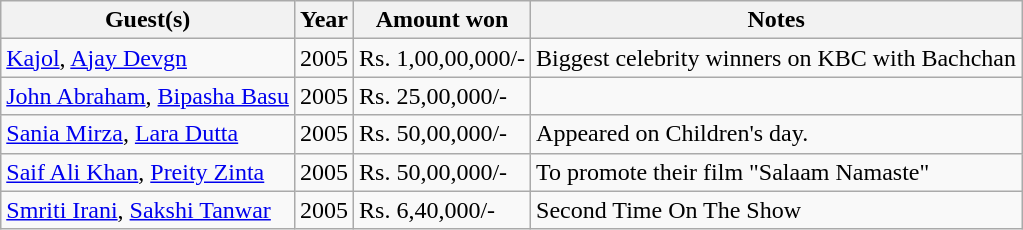<table class="wikitable">
<tr>
<th>Guest(s)</th>
<th>Year</th>
<th>Amount won</th>
<th>Notes</th>
</tr>
<tr>
<td><a href='#'>Kajol</a>, <a href='#'>Ajay Devgn</a></td>
<td>2005</td>
<td>Rs. 1,00,00,000/-</td>
<td>Biggest celebrity winners on KBC with Bachchan</td>
</tr>
<tr>
<td><a href='#'>John Abraham</a>, <a href='#'>Bipasha Basu</a></td>
<td>2005</td>
<td>Rs. 25,00,000/-</td>
<td></td>
</tr>
<tr>
<td><a href='#'>Sania Mirza</a>, <a href='#'>Lara Dutta</a></td>
<td>2005</td>
<td>Rs. 50,00,000/-</td>
<td>Appeared on Children's day.</td>
</tr>
<tr>
<td><a href='#'>Saif Ali Khan</a>, <a href='#'>Preity Zinta</a></td>
<td>2005</td>
<td>Rs. 50,00,000/-</td>
<td>To promote their film "Salaam Namaste"</td>
</tr>
<tr>
<td><a href='#'>Smriti Irani</a>, <a href='#'>Sakshi Tanwar</a></td>
<td>2005</td>
<td>Rs. 6,40,000/-</td>
<td>Second Time On The Show</td>
</tr>
</table>
